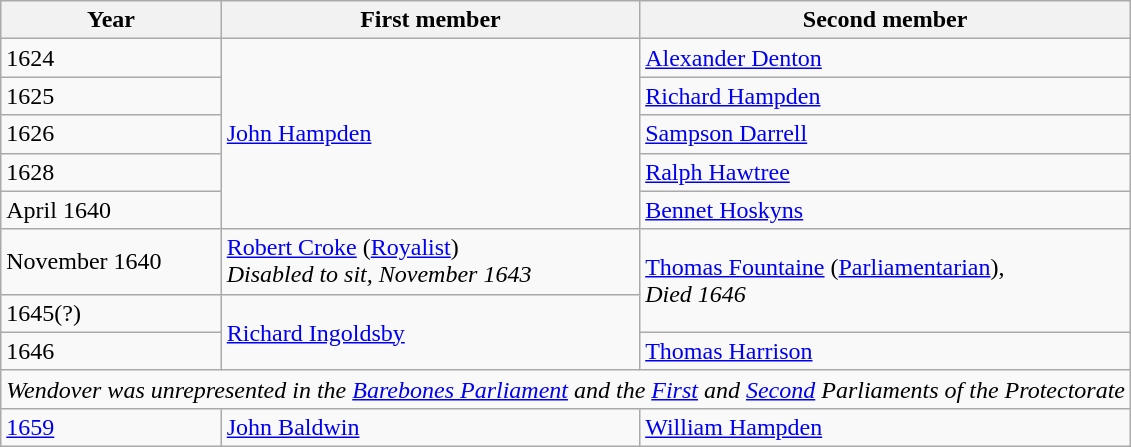<table class="wikitable">
<tr>
<th>Year</th>
<th>First member</th>
<th>Second member</th>
</tr>
<tr>
<td>1624</td>
<td rowspan="5"><a href='#'>John Hampden</a></td>
<td><a href='#'>Alexander Denton</a></td>
</tr>
<tr>
<td>1625</td>
<td><a href='#'>Richard Hampden</a></td>
</tr>
<tr>
<td>1626</td>
<td><a href='#'>Sampson Darrell</a></td>
</tr>
<tr>
<td>1628</td>
<td><a href='#'>Ralph Hawtree</a></td>
</tr>
<tr>
<td>April 1640</td>
<td><a href='#'>Bennet Hoskyns</a></td>
</tr>
<tr>
<td>November 1640</td>
<td><a href='#'>Robert Croke</a> (<a href='#'>Royalist</a>) <br><em>Disabled to sit, November 1643</em></td>
<td rowspan="2"><a href='#'>Thomas Fountaine</a> (<a href='#'>Parliamentarian</a>), <br><em>Died 1646</em></td>
</tr>
<tr>
<td>1645(?)</td>
<td rowspan="2"><a href='#'>Richard Ingoldsby</a></td>
</tr>
<tr>
<td>1646</td>
<td><a href='#'>Thomas Harrison</a></td>
</tr>
<tr>
<td colspan="3"><em>Wendover was unrepresented in the <a href='#'>Barebones Parliament</a> and the <a href='#'>First</a> and <a href='#'>Second</a> Parliaments of the Protectorate</em></td>
</tr>
<tr>
<td><a href='#'>1659</a></td>
<td><a href='#'>John Baldwin</a></td>
<td><a href='#'>William Hampden</a></td>
</tr>
</table>
